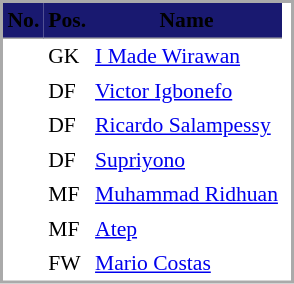<table cellspacing="0" cellpadding="3" style="border:2px solid #AAAAAA;font-size:90%">
<tr bgcolor="#191970">
<th style="border-bottom:1px solid #AAAAAA" align="center"><span>No.</span></th>
<th style="border-bottom:1px solid #AAAAAA" align="center"><span>Pos.</span></th>
<th style="border-bottom:1px solid #AAAAAA" align="center"><span>Name</span></th>
</tr>
<tr>
<td></td>
<td>GK</td>
<td> <a href='#'>I Made Wirawan</a> </td>
<td></td>
</tr>
<tr>
<td></td>
<td>DF</td>
<td> <a href='#'>Victor Igbonefo</a> </td>
<td></td>
</tr>
<tr>
<td></td>
<td>DF</td>
<td> <a href='#'>Ricardo Salampessy</a> </td>
<td></td>
</tr>
<tr>
<td></td>
<td>DF</td>
<td> <a href='#'>Supriyono</a> </td>
<td></td>
</tr>
<tr>
<td></td>
<td>MF</td>
<td> <a href='#'>Muhammad Ridhuan</a> </td>
<td></td>
</tr>
<tr>
<td></td>
<td>MF</td>
<td> <a href='#'>Atep</a> </td>
<td></td>
</tr>
<tr>
<td></td>
<td>FW</td>
<td> <a href='#'>Mario Costas</a> </td>
<td></td>
</tr>
<tr>
</tr>
</table>
